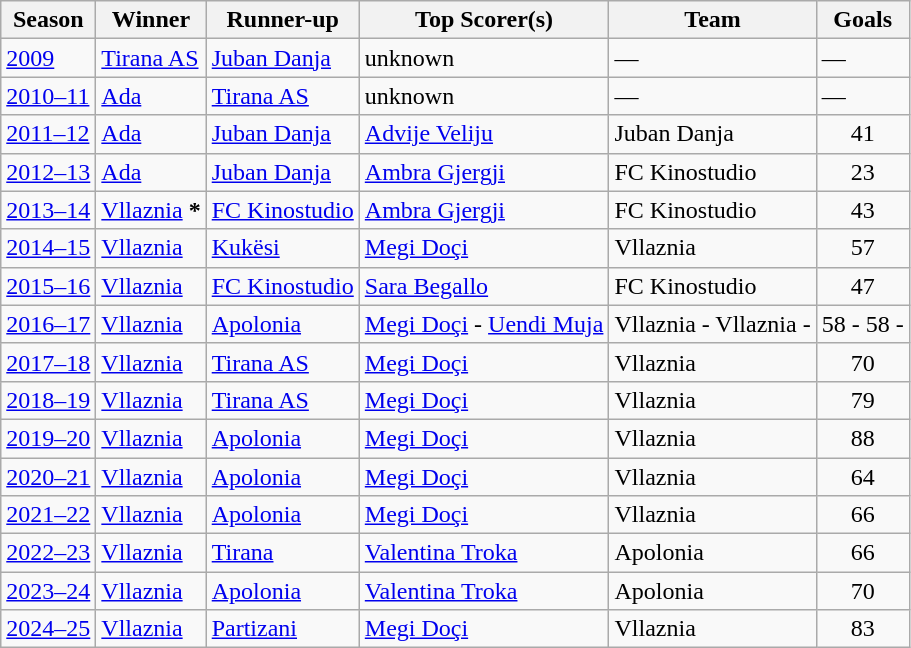<table class="wikitable">
<tr>
<th>Season</th>
<th>Winner</th>
<th>Runner-up</th>
<th>Top Scorer(s)</th>
<th>Team</th>
<th>Goals</th>
</tr>
<tr>
<td><a href='#'>2009</a></td>
<td><a href='#'>Tirana AS</a></td>
<td><a href='#'>Juban Danja</a></td>
<td>unknown</td>
<td>—</td>
<td>—</td>
</tr>
<tr>
<td><a href='#'>2010–11</a></td>
<td><a href='#'>Ada</a></td>
<td><a href='#'>Tirana AS</a></td>
<td>unknown</td>
<td>—</td>
<td>—</td>
</tr>
<tr>
<td><a href='#'>2011–12</a></td>
<td><a href='#'>Ada</a></td>
<td><a href='#'>Juban Danja</a></td>
<td><a href='#'>Advije Veliju</a></td>
<td>Juban Danja</td>
<td align=center>41</td>
</tr>
<tr>
<td><a href='#'>2012–13</a></td>
<td><a href='#'>Ada</a></td>
<td><a href='#'>Juban Danja</a></td>
<td><a href='#'>Ambra Gjergji</a></td>
<td>FC Kinostudio</td>
<td align=center>23</td>
</tr>
<tr>
<td><a href='#'>2013–14</a></td>
<td><a href='#'>Vllaznia</a> <strong>*</strong></td>
<td><a href='#'>FC Kinostudio</a></td>
<td><a href='#'>Ambra Gjergji</a></td>
<td>FC Kinostudio</td>
<td align=center>43</td>
</tr>
<tr>
<td><a href='#'>2014–15</a></td>
<td><a href='#'>Vllaznia</a></td>
<td><a href='#'>Kukësi</a></td>
<td><a href='#'>Megi Doçi</a></td>
<td>Vllaznia</td>
<td align=center>57</td>
</tr>
<tr>
<td><a href='#'>2015–16</a></td>
<td><a href='#'>Vllaznia</a></td>
<td><a href='#'>FC Kinostudio</a></td>
<td><a href='#'>Sara Begallo</a></td>
<td>FC Kinostudio</td>
<td align=center>47</td>
</tr>
<tr>
<td><a href='#'>2016–17</a></td>
<td><a href='#'>Vllaznia</a></td>
<td><a href='#'>Apolonia</a></td>
<td><a href='#'>Megi Doçi</a> - <a href='#'>Uendi Muja</a></td>
<td>Vllaznia - Vllaznia -</td>
<td align=center>58 - 58 -</td>
</tr>
<tr>
<td><a href='#'>2017–18</a></td>
<td><a href='#'>Vllaznia</a></td>
<td><a href='#'>Tirana AS</a></td>
<td><a href='#'>Megi Doçi</a></td>
<td>Vllaznia</td>
<td align=center>70</td>
</tr>
<tr>
<td><a href='#'>2018–19</a></td>
<td><a href='#'>Vllaznia</a></td>
<td><a href='#'>Tirana AS</a></td>
<td><a href='#'>Megi Doçi</a></td>
<td>Vllaznia</td>
<td align=center>79</td>
</tr>
<tr>
<td><a href='#'>2019–20</a></td>
<td><a href='#'>Vllaznia</a></td>
<td><a href='#'>Apolonia</a></td>
<td><a href='#'>Megi Doçi</a></td>
<td>Vllaznia</td>
<td align=center>88</td>
</tr>
<tr>
<td><a href='#'>2020–21</a></td>
<td><a href='#'>Vllaznia</a></td>
<td><a href='#'>Apolonia</a></td>
<td><a href='#'>Megi Doçi</a></td>
<td>Vllaznia</td>
<td align=center>64</td>
</tr>
<tr>
<td><a href='#'>2021–22</a></td>
<td><a href='#'>Vllaznia</a></td>
<td><a href='#'>Apolonia</a></td>
<td><a href='#'>Megi Doçi</a></td>
<td>Vllaznia</td>
<td align=center>66</td>
</tr>
<tr>
<td><a href='#'>2022–23</a></td>
<td><a href='#'>Vllaznia</a></td>
<td><a href='#'>Tirana</a></td>
<td><a href='#'>Valentina Troka</a></td>
<td>Apolonia</td>
<td align=center>66</td>
</tr>
<tr>
<td><a href='#'>2023–24</a></td>
<td><a href='#'>Vllaznia</a></td>
<td><a href='#'>Apolonia</a></td>
<td><a href='#'>Valentina Troka</a></td>
<td>Apolonia</td>
<td align=center>70</td>
</tr>
<tr>
<td><a href='#'>2024–25</a></td>
<td><a href='#'>Vllaznia</a></td>
<td><a href='#'>Partizani</a></td>
<td><a href='#'>Megi Doçi</a></td>
<td>Vllaznia</td>
<td align=center>83</td>
</tr>
</table>
